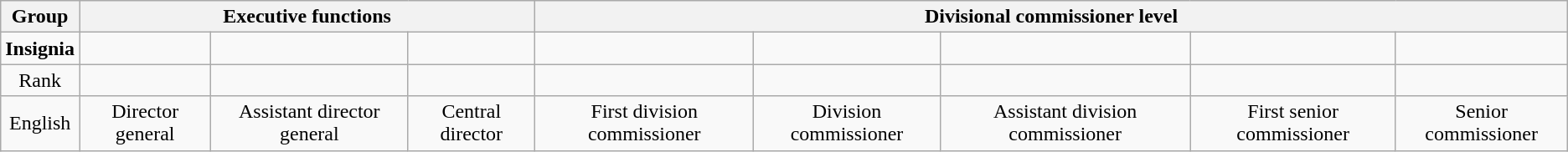<table class="wikitable" style="text-align:center">
<tr>
<th>Group</th>
<th colspan=3>Executive functions</th>
<th colspan=5>Divisional commissioner level</th>
</tr>
<tr>
<td><strong>Insignia</strong></td>
<td></td>
<td></td>
<td></td>
<td></td>
<td></td>
<td></td>
<td></td>
<td></td>
</tr>
<tr>
<td>Rank</td>
<td></td>
<td></td>
<td></td>
<td></td>
<td></td>
<td></td>
<td></td>
<td></td>
</tr>
<tr>
<td>English</td>
<td>Director general</td>
<td>Assistant director general</td>
<td>Central director</td>
<td>First division commissioner</td>
<td>Division commissioner</td>
<td>Assistant division commissioner</td>
<td>First senior commissioner</td>
<td>Senior commissioner</td>
</tr>
</table>
